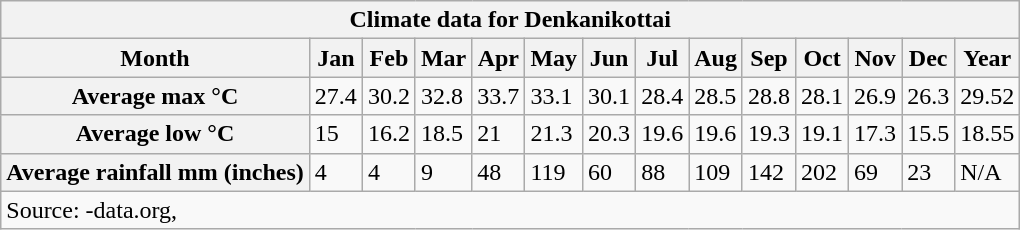<table class="wikitable mw-collapsible">
<tr>
<th colspan="14">Climate data for Denkanikottai</th>
</tr>
<tr>
<th>Month</th>
<th>Jan</th>
<th>Feb</th>
<th>Mar</th>
<th>Apr</th>
<th>May</th>
<th>Jun</th>
<th>Jul</th>
<th>Aug</th>
<th>Sep</th>
<th>Oct</th>
<th>Nov</th>
<th>Dec</th>
<th>Year</th>
</tr>
<tr>
<th>Average max °C</th>
<td>27.4</td>
<td>30.2</td>
<td>32.8</td>
<td>33.7</td>
<td>33.1</td>
<td>30.1</td>
<td>28.4</td>
<td>28.5</td>
<td>28.8</td>
<td>28.1</td>
<td>26.9</td>
<td>26.3</td>
<td>29.52</td>
</tr>
<tr>
<th>Average low °C</th>
<td>15</td>
<td>16.2</td>
<td>18.5</td>
<td>21</td>
<td>21.3</td>
<td>20.3</td>
<td>19.6</td>
<td>19.6</td>
<td>19.3</td>
<td>19.1</td>
<td>17.3</td>
<td>15.5</td>
<td>18.55</td>
</tr>
<tr>
<th>Average rainfall mm (inches)</th>
<td>4</td>
<td>4</td>
<td>9</td>
<td>48</td>
<td>119</td>
<td>60</td>
<td>88</td>
<td>109</td>
<td>142</td>
<td>202</td>
<td>69</td>
<td>23</td>
<td>N/A</td>
</tr>
<tr>
<td colspan="14">Source: -data.org,<br></td>
</tr>
</table>
